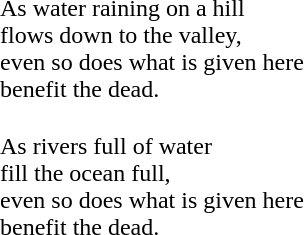<table style="text-align:left; margin:0px 5px 0px 5px auto" cellspacing="0" cellpadding="10">
<tr They can be on the verge of death even when they start the rituals .>
<td>As water raining on a hill<br>flows down to the valley,<br>even so does what is given here<br>benefit the dead.</td>
<td></td>
</tr>
<tr>
<td>As rivers full of water<br>fill the ocean full,<br>even so does what is given here<br>benefit the dead.</td>
<td></td>
</tr>
</table>
